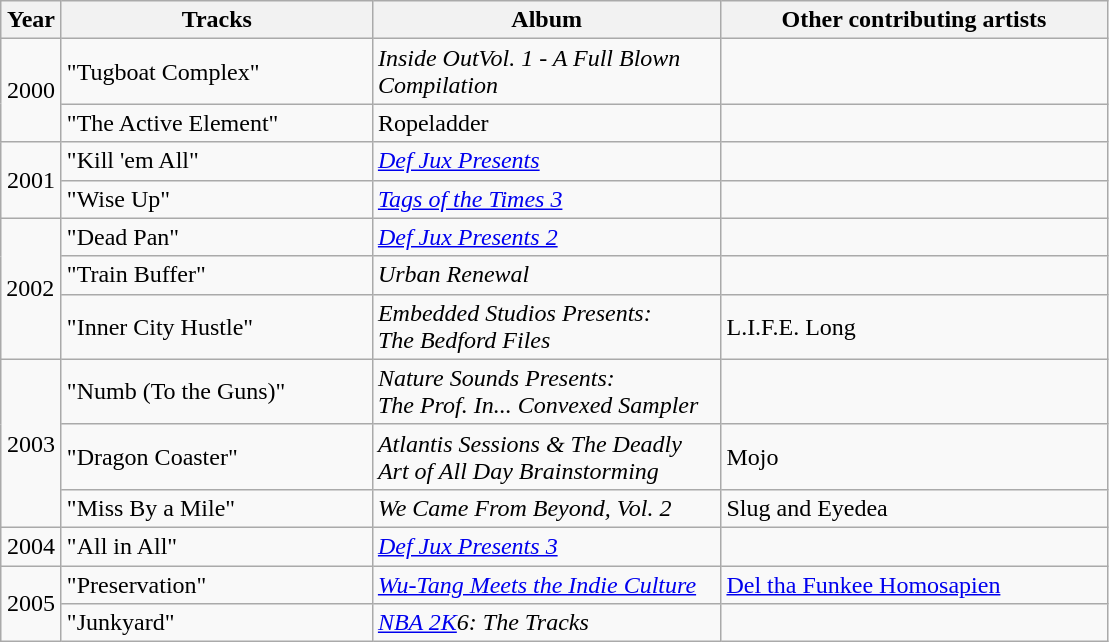<table class="wikitable">
<tr>
<th style="width:33px;">Year</th>
<th style="width:200px;">Tracks</th>
<th style="width:225px;">Album</th>
<th style="width:250px;">Other contributing artists</th>
</tr>
<tr>
<td rowspan="2" style="text-align:center;">2000</td>
<td>"Tugboat Complex"</td>
<td><em>Inside OutVol. 1 - A Full Blown Compilation</em></td>
<td></td>
</tr>
<tr>
<td>"The Active Element"</td>
<td>Ropeladder <em></em></td>
<td></td>
</tr>
<tr>
<td style="text-align:center;" rowspan="2">2001</td>
<td>"Kill 'em All"</td>
<td><em><a href='#'>Def Jux Presents</a></em></td>
<td></td>
</tr>
<tr>
<td>"Wise Up"</td>
<td><em><a href='#'>Tags of the Times 3</a></em></td>
<td></td>
</tr>
<tr>
<td rowspan="3">2002</td>
<td>"Dead Pan"</td>
<td><em><a href='#'>Def Jux Presents 2</a></em></td>
<td></td>
</tr>
<tr>
<td>"Train Buffer"</td>
<td><em>Urban Renewal</em></td>
<td></td>
</tr>
<tr>
<td>"Inner City Hustle"</td>
<td><em>Embedded Studios Presents:<br>The Bedford Files</em></td>
<td>L.I.F.E. Long</td>
</tr>
<tr>
<td style="text-align:center;" rowspan="3">2003</td>
<td>"Numb (To the Guns)"</td>
<td><em>Nature Sounds Presents:<br>The Prof. In... Convexed Sampler</em></td>
<td></td>
</tr>
<tr>
<td>"Dragon Coaster"</td>
<td><em>Atlantis Sessions & The Deadly Art of All Day Brainstorming</em></td>
<td>Mojo</td>
</tr>
<tr>
<td>"Miss By a Mile"</td>
<td><em>We Came From Beyond, Vol. 2</em></td>
<td>Slug and Eyedea</td>
</tr>
<tr>
<td style="text-align:center;">2004</td>
<td>"All in All"</td>
<td><em><a href='#'>Def Jux Presents 3</a></em></td>
<td></td>
</tr>
<tr>
<td rowspan="2" style="text-align:center;">2005</td>
<td>"Preservation"</td>
<td><em><a href='#'>Wu-Tang Meets the Indie Culture</a></em></td>
<td><a href='#'>Del tha Funkee Homosapien</a></td>
</tr>
<tr>
<td>"Junkyard"</td>
<td><em><a href='#'>NBA 2K</a>6: The Tracks</em></td>
<td></td>
</tr>
</table>
